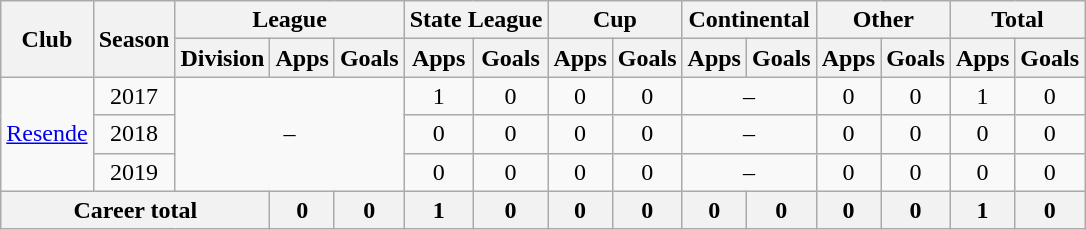<table class="wikitable" style="text-align: center">
<tr>
<th rowspan="2">Club</th>
<th rowspan="2">Season</th>
<th colspan="3">League</th>
<th colspan="2">State League</th>
<th colspan="2">Cup</th>
<th colspan="2">Continental</th>
<th colspan="2">Other</th>
<th colspan="2">Total</th>
</tr>
<tr>
<th>Division</th>
<th>Apps</th>
<th>Goals</th>
<th>Apps</th>
<th>Goals</th>
<th>Apps</th>
<th>Goals</th>
<th>Apps</th>
<th>Goals</th>
<th>Apps</th>
<th>Goals</th>
<th>Apps</th>
<th>Goals</th>
</tr>
<tr>
<td rowspan="3"><a href='#'>Resende</a></td>
<td>2017</td>
<td rowspan="3" colspan="3">–</td>
<td>1</td>
<td>0</td>
<td>0</td>
<td>0</td>
<td colspan="2">–</td>
<td>0</td>
<td>0</td>
<td>1</td>
<td>0</td>
</tr>
<tr>
<td>2018</td>
<td>0</td>
<td>0</td>
<td>0</td>
<td>0</td>
<td colspan="2">–</td>
<td>0</td>
<td>0</td>
<td>0</td>
<td>0</td>
</tr>
<tr>
<td>2019</td>
<td>0</td>
<td>0</td>
<td>0</td>
<td>0</td>
<td colspan="2">–</td>
<td>0</td>
<td>0</td>
<td>0</td>
<td>0</td>
</tr>
<tr>
<th colspan="3"><strong>Career total</strong></th>
<th>0</th>
<th>0</th>
<th>1</th>
<th>0</th>
<th>0</th>
<th>0</th>
<th>0</th>
<th>0</th>
<th>0</th>
<th>0</th>
<th>1</th>
<th>0</th>
</tr>
</table>
